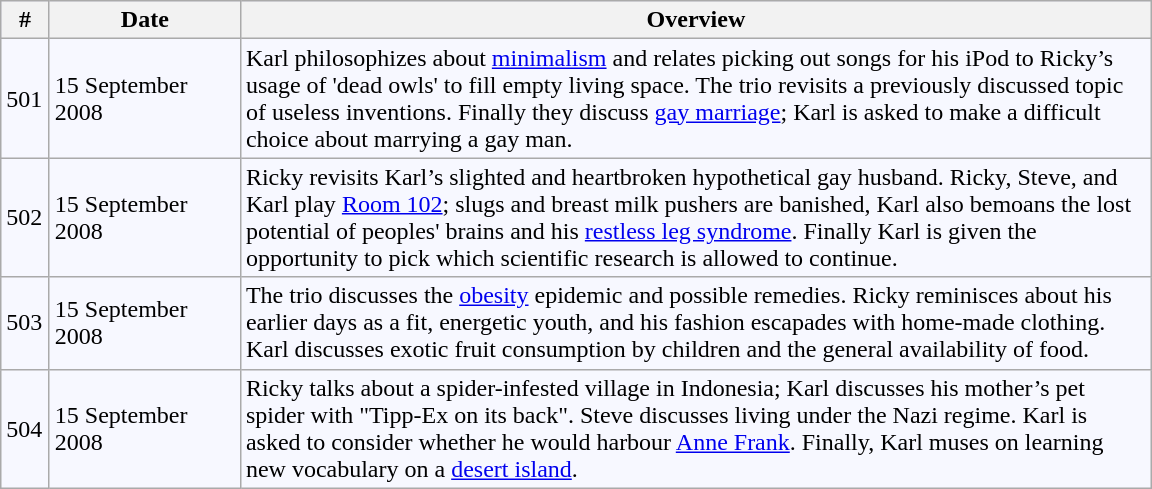<table class="wikitable" style="border:1px; background-color:#f7f8ff" align=center cellpadding="7">
<tr align="center" bgcolor="#e6e9ff">
<th width="25">#</th>
<th width="120">Date</th>
<th width="600">Overview</th>
</tr>
<tr>
<td>501</td>
<td>15 September 2008</td>
<td>Karl philosophizes about <a href='#'>minimalism</a> and relates picking out songs for his iPod to Ricky’s usage of 'dead owls' to fill empty living space. The trio revisits a previously discussed topic of useless inventions. Finally they discuss <a href='#'>gay marriage</a>; Karl is asked to make a difficult choice about marrying a gay man.</td>
</tr>
<tr>
<td>502</td>
<td>15 September 2008</td>
<td>Ricky revisits Karl’s slighted and heartbroken hypothetical gay husband. Ricky, Steve, and Karl play <a href='#'>Room 102</a>; slugs and breast milk pushers are banished, Karl also bemoans the lost potential of peoples' brains and his <a href='#'>restless leg syndrome</a>. Finally Karl is given the opportunity to pick which scientific research is allowed to continue.</td>
</tr>
<tr>
<td>503</td>
<td>15 September 2008</td>
<td>The trio discusses the <a href='#'>obesity</a> epidemic and possible remedies. Ricky reminisces about his earlier days as a fit, energetic youth, and his fashion escapades with home-made clothing. Karl discusses exotic fruit consumption by children and the general availability of food.</td>
</tr>
<tr>
<td>504</td>
<td>15 September 2008</td>
<td>Ricky talks about a spider-infested village in Indonesia; Karl discusses his mother’s pet spider with "Tipp-Ex on its back". Steve discusses living under the Nazi regime. Karl is asked to consider whether he would harbour <a href='#'>Anne Frank</a>. Finally, Karl muses on learning new vocabulary on a <a href='#'>desert island</a>.</td>
</tr>
</table>
